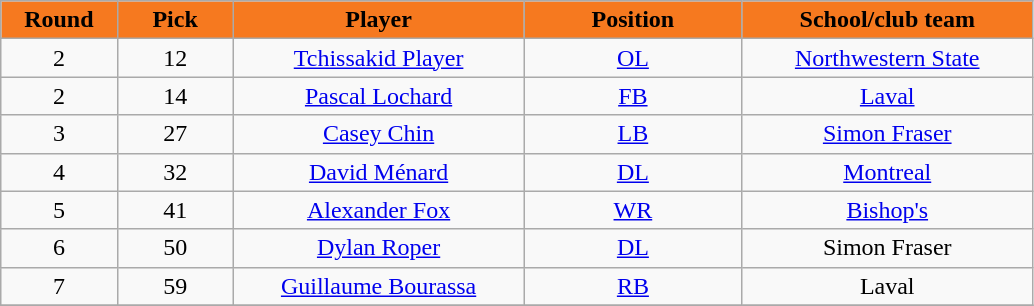<table class="wikitable sortable">
<tr>
<th style="background:#F6791F;color:black;"  width="8%">Round</th>
<th style="background:#F6791F;color:black;"  width="8%">Pick</th>
<th style="background:#F6791F;color:black;"  width="20%">Player</th>
<th style="background:#F6791F;color:black;"  width="15%">Position</th>
<th style="background:#F6791F;color:black;"  width="20%">School/club team</th>
</tr>
<tr align="center">
<td align=center>2</td>
<td>12</td>
<td><a href='#'>Tchissakid Player</a></td>
<td><a href='#'>OL</a></td>
<td><a href='#'>Northwestern State</a></td>
</tr>
<tr align="center">
<td align=center>2</td>
<td>14</td>
<td><a href='#'>Pascal Lochard</a></td>
<td><a href='#'>FB</a></td>
<td><a href='#'>Laval</a></td>
</tr>
<tr align="center">
<td align=center>3</td>
<td>27</td>
<td><a href='#'>Casey Chin</a></td>
<td><a href='#'>LB</a></td>
<td><a href='#'>Simon Fraser</a></td>
</tr>
<tr align="center">
<td align=center>4</td>
<td>32</td>
<td><a href='#'>David Ménard</a></td>
<td><a href='#'>DL</a></td>
<td><a href='#'>Montreal</a></td>
</tr>
<tr align="center">
<td align=center>5</td>
<td>41</td>
<td><a href='#'>Alexander Fox</a></td>
<td><a href='#'>WR</a></td>
<td><a href='#'>Bishop's</a></td>
</tr>
<tr align="center">
<td align=center>6</td>
<td>50</td>
<td><a href='#'>Dylan Roper</a></td>
<td><a href='#'>DL</a></td>
<td>Simon Fraser</td>
</tr>
<tr align="center">
<td align=center>7</td>
<td>59</td>
<td><a href='#'>Guillaume Bourassa</a></td>
<td><a href='#'>RB</a></td>
<td>Laval</td>
</tr>
<tr>
</tr>
</table>
